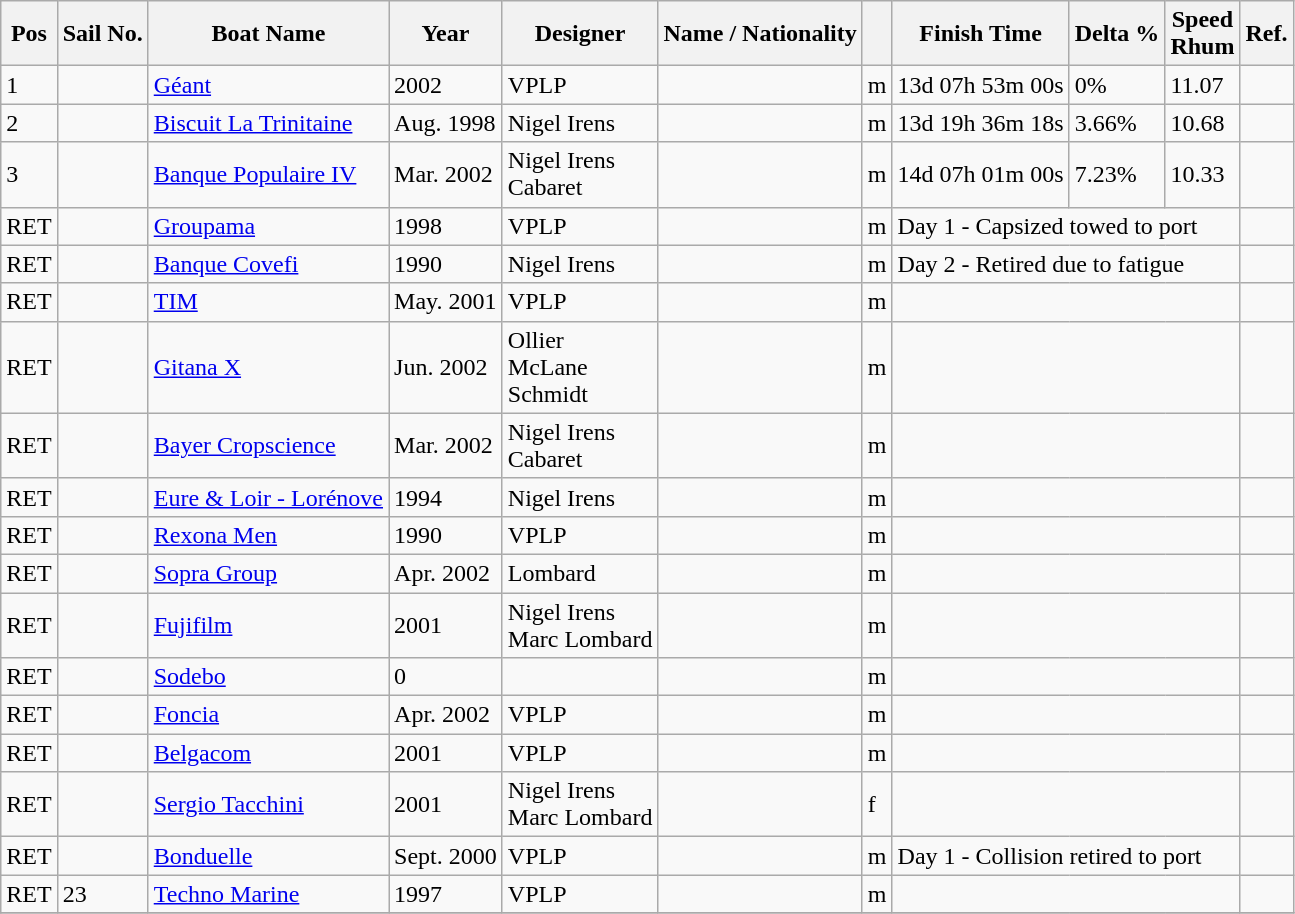<table class="wikitable sortable">
<tr>
<th>Pos</th>
<th>Sail No.</th>
<th>Boat Name</th>
<th>Year</th>
<th>Designer</th>
<th>Name / Nationality</th>
<th></th>
<th>Finish Time</th>
<th>Delta %</th>
<th>Speed <br> Rhum</th>
<th>Ref.</th>
</tr>
<tr>
<td>1</td>
<td></td>
<td><a href='#'>Géant</a></td>
<td>2002</td>
<td>VPLP</td>
<td></td>
<td>m </td>
<td>13d 07h 53m 00s</td>
<td>0%</td>
<td>11.07</td>
<td></td>
</tr>
<tr>
<td>2</td>
<td></td>
<td><a href='#'>Biscuit La Trinitaine</a></td>
<td>Aug. 1998</td>
<td>Nigel Irens</td>
<td></td>
<td>m </td>
<td>13d 19h 36m 18s</td>
<td>3.66%</td>
<td>10.68</td>
<td></td>
</tr>
<tr>
<td>3</td>
<td></td>
<td><a href='#'>Banque Populaire IV</a></td>
<td>Mar. 2002</td>
<td>Nigel Irens<br>Cabaret</td>
<td></td>
<td>m </td>
<td>14d 07h 01m 00s</td>
<td>7.23%</td>
<td>10.33</td>
<td></td>
</tr>
<tr>
<td>RET</td>
<td></td>
<td><a href='#'>Groupama</a></td>
<td>1998</td>
<td>VPLP</td>
<td></td>
<td>m </td>
<td colspan=3>Day 1 - Capsized towed to port</td>
<td></td>
</tr>
<tr>
<td>RET</td>
<td></td>
<td><a href='#'>Banque Covefi</a></td>
<td>1990</td>
<td>Nigel Irens</td>
<td></td>
<td>m </td>
<td colspan=3>Day 2 - Retired due to fatigue</td>
<td></td>
</tr>
<tr>
<td>RET</td>
<td></td>
<td><a href='#'>TIM</a></td>
<td>May. 2001</td>
<td>VPLP</td>
<td></td>
<td>m </td>
<td colspan=3></td>
<td></td>
</tr>
<tr>
<td>RET</td>
<td></td>
<td><a href='#'>Gitana X</a></td>
<td>Jun. 2002</td>
<td>Ollier<br>McLane<br>Schmidt</td>
<td></td>
<td>m </td>
<td colspan=3></td>
<td></td>
</tr>
<tr>
<td>RET</td>
<td></td>
<td><a href='#'>Bayer Cropscience</a></td>
<td>Mar. 2002</td>
<td>Nigel Irens<br>Cabaret</td>
<td></td>
<td>m </td>
<td colspan=3></td>
<td></td>
</tr>
<tr>
<td>RET</td>
<td></td>
<td><a href='#'>Eure & Loir - Lorénove</a></td>
<td>1994</td>
<td>Nigel Irens</td>
<td></td>
<td>m </td>
<td colspan=3></td>
<td></td>
</tr>
<tr>
<td>RET</td>
<td></td>
<td><a href='#'>Rexona Men</a></td>
<td>1990</td>
<td>VPLP</td>
<td></td>
<td>m </td>
<td colspan=3></td>
<td></td>
</tr>
<tr>
<td>RET</td>
<td></td>
<td><a href='#'>Sopra Group</a></td>
<td>Apr. 2002</td>
<td>Lombard</td>
<td></td>
<td>m </td>
<td colspan=3></td>
<td></td>
</tr>
<tr>
<td>RET</td>
<td></td>
<td><a href='#'>Fujifilm</a></td>
<td>2001</td>
<td>Nigel Irens<br>Marc Lombard</td>
<td></td>
<td>m </td>
<td colspan=3></td>
<td></td>
</tr>
<tr>
<td>RET</td>
<td></td>
<td><a href='#'>Sodebo</a></td>
<td>0</td>
<td></td>
<td></td>
<td>m </td>
<td colspan=3></td>
<td></td>
</tr>
<tr>
<td>RET</td>
<td></td>
<td><a href='#'>Foncia</a></td>
<td>Apr. 2002</td>
<td>VPLP</td>
<td></td>
<td>m </td>
<td colspan=3></td>
<td></td>
</tr>
<tr>
<td>RET</td>
<td></td>
<td><a href='#'>Belgacom</a></td>
<td>2001</td>
<td>VPLP</td>
<td></td>
<td>m </td>
<td colspan=3></td>
<td></td>
</tr>
<tr>
<td>RET</td>
<td></td>
<td><a href='#'>Sergio Tacchini</a></td>
<td>2001</td>
<td>Nigel Irens<br>Marc Lombard</td>
<td></td>
<td>f </td>
<td colspan=3></td>
<td></td>
</tr>
<tr>
<td>RET</td>
<td></td>
<td><a href='#'>Bonduelle</a></td>
<td>Sept. 2000</td>
<td>VPLP</td>
<td></td>
<td>m </td>
<td colspan=3>Day 1 - Collision retired to port</td>
<td></td>
</tr>
<tr>
<td>RET</td>
<td>23</td>
<td><a href='#'>Techno Marine</a></td>
<td>1997</td>
<td>VPLP</td>
<td></td>
<td>m </td>
<td colspan=3></td>
<td></td>
</tr>
<tr>
</tr>
</table>
